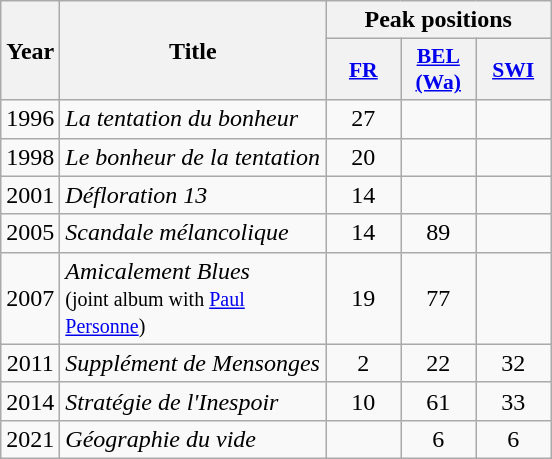<table class="wikitable">
<tr>
<th align="center" rowspan="2" width="10">Year</th>
<th align="center" rowspan="2" width="170">Title</th>
<th align="center" colspan="3" width="20">Peak positions</th>
</tr>
<tr>
<th scope="col" style="width:3em;font-size:90%;"><a href='#'>FR</a><br></th>
<th scope="col" style="width:3em;font-size:90%;"><a href='#'>BEL<br>(Wa)</a><br></th>
<th scope="col" style="width:3em;font-size:90%;"><a href='#'>SWI</a><br></th>
</tr>
<tr>
<td style="text-align:center;">1996</td>
<td><em>La tentation du bonheur</em></td>
<td style="text-align:center;">27</td>
<td style="text-align:center;"></td>
<td style="text-align:center;"></td>
</tr>
<tr>
<td style="text-align:center;">1998</td>
<td><em>Le bonheur de la tentation</em></td>
<td style="text-align:center;">20</td>
<td style="text-align:center;"></td>
<td style="text-align:center;"></td>
</tr>
<tr>
<td style="text-align:center;">2001</td>
<td><em>Défloration 13</em></td>
<td style="text-align:center;">14</td>
<td style="text-align:center;"></td>
<td style="text-align:center;"></td>
</tr>
<tr>
<td style="text-align:center;">2005</td>
<td><em>Scandale mélancolique</em></td>
<td style="text-align:center;">14</td>
<td style="text-align:center;">89</td>
<td style="text-align:center;"></td>
</tr>
<tr>
<td style="text-align:center;">2007</td>
<td><em>Amicalement Blues</em> <br><small>(joint album with <a href='#'>Paul Personne</a>)</small></td>
<td style="text-align:center;">19</td>
<td style="text-align:center;">77</td>
<td style="text-align:center;"></td>
</tr>
<tr>
<td style="text-align:center;">2011</td>
<td><em>Supplément de Mensonges</em></td>
<td style="text-align:center;">2</td>
<td style="text-align:center;">22</td>
<td style="text-align:center;">32</td>
</tr>
<tr>
<td style="text-align:center;">2014</td>
<td><em>Stratégie de l'Inespoir</em></td>
<td style="text-align:center;">10</td>
<td style="text-align:center;">61</td>
<td style="text-align:center;">33</td>
</tr>
<tr>
<td style="text-align:center;">2021</td>
<td><em>Géographie du vide</em></td>
<td style="text-align:center;"></td>
<td style="text-align:center;">6</td>
<td style="text-align:center;">6</td>
</tr>
</table>
